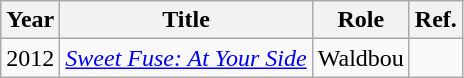<table class="wikitable">
<tr>
<th>Year</th>
<th>Title</th>
<th>Role</th>
<th>Ref.</th>
</tr>
<tr>
<td>2012</td>
<td><em><a href='#'>Sweet Fuse: At Your Side</a></em></td>
<td>Waldbou</td>
<td></td>
</tr>
</table>
